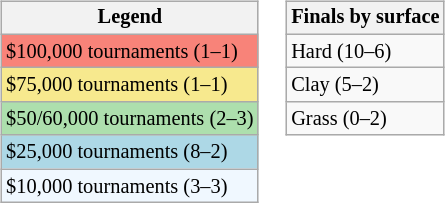<table>
<tr valign=top>
<td><br><table class="wikitable" style=font-size:85%>
<tr>
<th>Legend</th>
</tr>
<tr style="background:#f88379;">
<td>$100,000 tournaments (1–1)</td>
</tr>
<tr style="background:#f7e98e;">
<td>$75,000 tournaments (1–1)</td>
</tr>
<tr style="background:#addfad;">
<td>$50/60,000 tournaments (2–3)</td>
</tr>
<tr style="background:lightblue;">
<td>$25,000 tournaments (8–2)</td>
</tr>
<tr style="background:#f0f8ff;">
<td>$10,000 tournaments (3–3)</td>
</tr>
</table>
</td>
<td><br><table class="wikitable" style=font-size:85%>
<tr>
<th>Finals by surface</th>
</tr>
<tr>
<td>Hard (10–6)</td>
</tr>
<tr>
<td>Clay (5–2)</td>
</tr>
<tr>
<td>Grass (0–2)</td>
</tr>
</table>
</td>
</tr>
</table>
